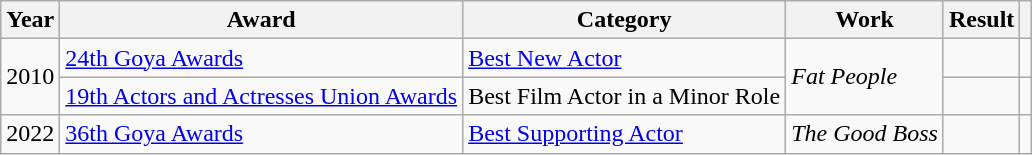<table class="wikitable sortable plainrowheaders">
<tr>
<th>Year</th>
<th>Award</th>
<th>Category</th>
<th>Work</th>
<th>Result</th>
<th style="text-align: center" scope="col" class="unsortable"></th>
</tr>
<tr>
<td rowspan = "2" align = "center">2010</td>
<td><a href='#'>24th Goya Awards</a></td>
<td><a href='#'>Best New Actor</a></td>
<td rowspan = "2"><em>Fat People</em></td>
<td></td>
<td align = "center"></td>
</tr>
<tr>
<td><a href='#'>19th Actors and Actresses Union Awards</a></td>
<td>Best Film Actor in a Minor Role</td>
<td></td>
<td align = "center"></td>
</tr>
<tr>
<td align = "center">2022</td>
<td><a href='#'>36th Goya Awards</a></td>
<td><a href='#'>Best Supporting Actor</a></td>
<td><em>The Good Boss</em></td>
<td></td>
<td align = "center"></td>
</tr>
</table>
